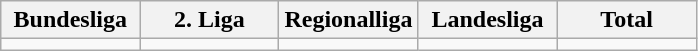<table class="wikitable">
<tr>
<th width="20%">Bundesliga</th>
<th width="20%">2. Liga</th>
<th width="20%">Regionalliga</th>
<th width="20%">Landesliga</th>
<th width="20%">Total</th>
</tr>
<tr>
<td></td>
<td></td>
<td></td>
<td></td>
<td></td>
</tr>
</table>
